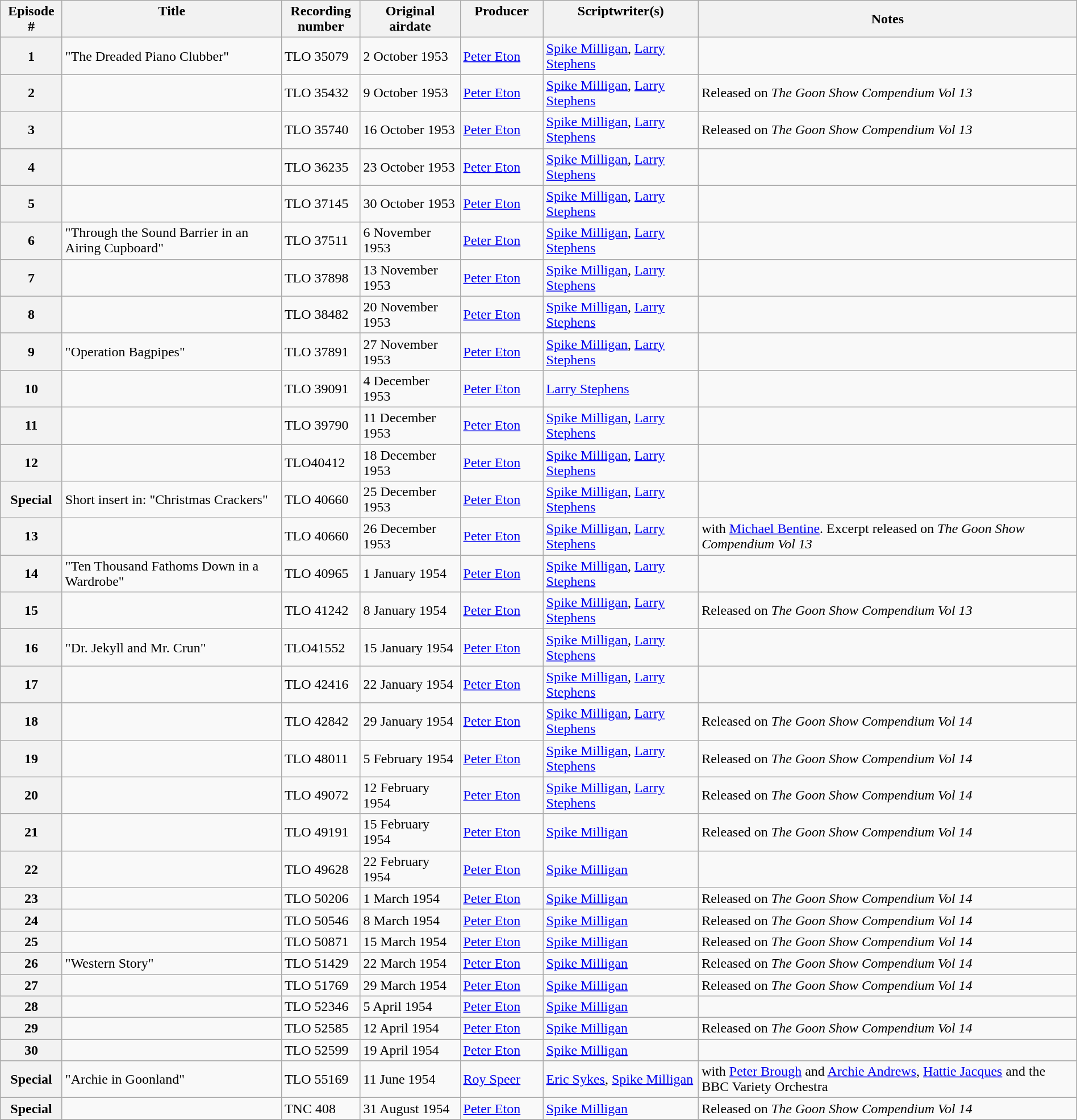<table class="wikitable plainrowheaders sortable" style="margin-right: 0;">
<tr>
<th scope="col" style="vertical-align: top; width: 65px;">Episode #</th>
<th scope="col" style="vertical-align: top; width: 250px;">Title</th>
<th scope="col" style="vertical-align: top; width: 85px;">Recording number</th>
<th scope="col" style="vertical-align: top; width: 110px;">Original airdate</th>
<th scope="col" style="vertical-align: top; width: 90px;">Producer</th>
<th scope="col" style="vertical-align: top; width: 175px;">Scriptwriter(s)</th>
<th scope="col" class="unsortable">Notes</th>
</tr>
<tr>
<th scope="row" style="text-align: center;">1</th>
<td>"The Dreaded Piano Clubber"</td>
<td>TLO 35079</td>
<td>2 October 1953</td>
<td><a href='#'>Peter Eton</a></td>
<td><a href='#'>Spike Milligan</a>, <a href='#'>Larry Stephens</a></td>
<td></td>
</tr>
<tr>
<th scope="row" style="text-align: center;">2</th>
<td></td>
<td>TLO 35432</td>
<td>9 October 1953</td>
<td><a href='#'>Peter Eton</a></td>
<td><a href='#'>Spike Milligan</a>, <a href='#'>Larry Stephens</a></td>
<td>Released on <em>The Goon Show Compendium Vol 13</em></td>
</tr>
<tr>
<th scope="row" style="text-align: center;">3</th>
<td></td>
<td>TLO 35740</td>
<td>16 October 1953</td>
<td><a href='#'>Peter Eton</a></td>
<td><a href='#'>Spike Milligan</a>, <a href='#'>Larry Stephens</a></td>
<td>Released on <em>The Goon Show Compendium Vol 13</em></td>
</tr>
<tr>
<th scope="row" style="text-align: center;">4</th>
<td></td>
<td>TLO 36235</td>
<td>23 October 1953</td>
<td><a href='#'>Peter Eton</a></td>
<td><a href='#'>Spike Milligan</a>, <a href='#'>Larry Stephens</a></td>
<td></td>
</tr>
<tr>
<th scope="row" style="text-align: center;">5</th>
<td></td>
<td>TLO 37145</td>
<td>30 October 1953</td>
<td><a href='#'>Peter Eton</a></td>
<td><a href='#'>Spike Milligan</a>, <a href='#'>Larry Stephens</a></td>
<td></td>
</tr>
<tr>
<th scope="row" style="text-align: center;">6</th>
<td>"Through the Sound Barrier in an Airing Cupboard"</td>
<td>TLO 37511</td>
<td>6 November 1953</td>
<td><a href='#'>Peter Eton</a></td>
<td><a href='#'>Spike Milligan</a>, <a href='#'>Larry Stephens</a></td>
<td></td>
</tr>
<tr>
<th scope="row" style="text-align: center;">7</th>
<td></td>
<td>TLO 37898</td>
<td>13 November 1953</td>
<td><a href='#'>Peter Eton</a></td>
<td><a href='#'>Spike Milligan</a>, <a href='#'>Larry Stephens</a></td>
<td></td>
</tr>
<tr>
<th scope="row" style="text-align: center;">8</th>
<td></td>
<td>TLO 38482</td>
<td>20 November 1953</td>
<td><a href='#'>Peter Eton</a></td>
<td><a href='#'>Spike Milligan</a>, <a href='#'>Larry Stephens</a></td>
<td></td>
</tr>
<tr>
<th scope="row" style="text-align: center;">9</th>
<td>"Operation Bagpipes"</td>
<td>TLO 37891</td>
<td>27 November 1953</td>
<td><a href='#'>Peter Eton</a></td>
<td><a href='#'>Spike Milligan</a>, <a href='#'>Larry Stephens</a></td>
<td></td>
</tr>
<tr>
<th scope="row" style="text-align: center;">10</th>
<td></td>
<td>TLO 39091</td>
<td>4 December 1953</td>
<td><a href='#'>Peter Eton</a></td>
<td><a href='#'>Larry Stephens</a></td>
<td></td>
</tr>
<tr>
<th scope="row" style="text-align: center;">11</th>
<td></td>
<td>TLO 39790</td>
<td>11 December 1953</td>
<td><a href='#'>Peter Eton</a></td>
<td><a href='#'>Spike Milligan</a>, <a href='#'>Larry Stephens</a></td>
<td></td>
</tr>
<tr>
<th scope="row" style="text-align: center;">12</th>
<td></td>
<td>TLO40412</td>
<td>18 December 1953</td>
<td><a href='#'>Peter Eton</a></td>
<td><a href='#'>Spike Milligan</a>, <a href='#'>Larry Stephens</a></td>
<td></td>
</tr>
<tr>
<th scope="row" style="text-align: center;">Special</th>
<td>Short insert in: "Christmas Crackers"</td>
<td>TLO 40660</td>
<td>25 December 1953</td>
<td><a href='#'>Peter Eton</a></td>
<td><a href='#'>Spike Milligan</a>, <a href='#'>Larry Stephens</a></td>
<td></td>
</tr>
<tr>
<th scope="row" style="text-align: center;">13</th>
<td></td>
<td>TLO 40660</td>
<td>26 December 1953</td>
<td><a href='#'>Peter Eton</a></td>
<td><a href='#'>Spike Milligan</a>, <a href='#'>Larry Stephens</a></td>
<td>with <a href='#'>Michael Bentine</a>. Excerpt released on <em>The Goon Show Compendium Vol 13</em></td>
</tr>
<tr>
<th scope="row" style="text-align: center;">14</th>
<td>"Ten Thousand Fathoms Down in a Wardrobe"</td>
<td>TLO 40965</td>
<td>1 January 1954</td>
<td><a href='#'>Peter Eton</a></td>
<td><a href='#'>Spike Milligan</a>, <a href='#'>Larry Stephens</a></td>
<td></td>
</tr>
<tr>
<th scope="row" style="text-align: center;">15</th>
<td></td>
<td>TLO 41242</td>
<td>8 January 1954</td>
<td><a href='#'>Peter Eton</a></td>
<td><a href='#'>Spike Milligan</a>, <a href='#'>Larry Stephens</a></td>
<td>Released on <em>The Goon Show Compendium Vol 13</em></td>
</tr>
<tr>
<th scope="row" style="text-align: center;">16</th>
<td>"Dr. Jekyll and Mr. Crun"</td>
<td>TLO41552</td>
<td>15 January 1954</td>
<td><a href='#'>Peter Eton</a></td>
<td><a href='#'>Spike Milligan</a>, <a href='#'>Larry Stephens</a></td>
<td></td>
</tr>
<tr>
<th scope="row" style="text-align: center;">17</th>
<td></td>
<td>TLO 42416</td>
<td>22 January 1954</td>
<td><a href='#'>Peter Eton</a></td>
<td><a href='#'>Spike Milligan</a>, <a href='#'>Larry Stephens</a></td>
<td></td>
</tr>
<tr>
<th scope="row" style="text-align: center;">18</th>
<td></td>
<td>TLO 42842</td>
<td>29 January 1954</td>
<td><a href='#'>Peter Eton</a></td>
<td><a href='#'>Spike Milligan</a>, <a href='#'>Larry Stephens</a></td>
<td>Released on <em>The Goon Show Compendium Vol 14</em></td>
</tr>
<tr>
<th scope="row" style="text-align: center;">19</th>
<td></td>
<td>TLO 48011</td>
<td>5 February 1954</td>
<td><a href='#'>Peter Eton</a></td>
<td><a href='#'>Spike Milligan</a>, <a href='#'>Larry Stephens</a></td>
<td>Released on <em>The Goon Show Compendium Vol 14</em></td>
</tr>
<tr>
<th scope="row" style="text-align: center;">20</th>
<td></td>
<td>TLO 49072</td>
<td>12 February 1954</td>
<td><a href='#'>Peter Eton</a></td>
<td><a href='#'>Spike Milligan</a>, <a href='#'>Larry Stephens</a></td>
<td>Released on <em>The Goon Show Compendium Vol 14</em></td>
</tr>
<tr>
<th scope="row" style="text-align: center;">21</th>
<td></td>
<td>TLO 49191</td>
<td>15 February 1954</td>
<td><a href='#'>Peter Eton</a></td>
<td><a href='#'>Spike Milligan</a></td>
<td>Released on <em>The Goon Show Compendium Vol 14</em></td>
</tr>
<tr>
<th scope="row" style="text-align: center;">22</th>
<td></td>
<td>TLO 49628</td>
<td>22 February 1954</td>
<td><a href='#'>Peter Eton</a></td>
<td><a href='#'>Spike Milligan</a></td>
<td></td>
</tr>
<tr>
<th scope="row" style="text-align: center;">23</th>
<td></td>
<td>TLO 50206</td>
<td>1 March 1954</td>
<td><a href='#'>Peter Eton</a></td>
<td><a href='#'>Spike Milligan</a></td>
<td>Released on <em>The Goon Show Compendium Vol 14</em></td>
</tr>
<tr>
<th scope="row" style="text-align: center;">24</th>
<td></td>
<td>TLO 50546</td>
<td>8 March 1954</td>
<td><a href='#'>Peter Eton</a></td>
<td><a href='#'>Spike Milligan</a></td>
<td>Released on <em>The Goon Show Compendium Vol 14</em></td>
</tr>
<tr>
<th scope="row" style="text-align: center;">25</th>
<td></td>
<td>TLO 50871</td>
<td>15 March 1954</td>
<td><a href='#'>Peter Eton</a></td>
<td><a href='#'>Spike Milligan</a></td>
<td>Released on <em>The Goon Show Compendium Vol 14</em></td>
</tr>
<tr>
<th scope="row" style="text-align: center;">26</th>
<td>"Western Story"</td>
<td>TLO 51429</td>
<td>22 March 1954</td>
<td><a href='#'>Peter Eton</a></td>
<td><a href='#'>Spike Milligan</a></td>
<td>Released on <em>The Goon Show Compendium Vol 14</em></td>
</tr>
<tr>
<th scope="row" style="text-align: center;">27</th>
<td></td>
<td>TLO 51769</td>
<td>29 March 1954</td>
<td><a href='#'>Peter Eton</a></td>
<td><a href='#'>Spike Milligan</a></td>
<td>Released on <em>The Goon Show Compendium Vol 14</em></td>
</tr>
<tr>
<th scope="row" style="text-align: center;">28</th>
<td></td>
<td>TLO 52346</td>
<td>5 April 1954</td>
<td><a href='#'>Peter Eton</a></td>
<td><a href='#'>Spike Milligan</a></td>
<td></td>
</tr>
<tr>
<th scope="row" style="text-align: center;">29</th>
<td></td>
<td>TLO 52585</td>
<td>12 April 1954</td>
<td><a href='#'>Peter Eton</a></td>
<td><a href='#'>Spike Milligan</a></td>
<td>Released on <em>The Goon Show Compendium Vol 14</em></td>
</tr>
<tr>
<th scope="row" style="text-align: center;">30</th>
<td></td>
<td>TLO 52599</td>
<td>19 April 1954</td>
<td><a href='#'>Peter Eton</a></td>
<td><a href='#'>Spike Milligan</a></td>
<td></td>
</tr>
<tr>
<th scope="row" style="text-align: center;">Special</th>
<td>"Archie in Goonland"</td>
<td>TLO 55169</td>
<td>11 June 1954</td>
<td><a href='#'>Roy Speer</a></td>
<td><a href='#'>Eric Sykes</a>, <a href='#'>Spike Milligan</a></td>
<td>with <a href='#'>Peter Brough</a> and <a href='#'>Archie Andrews</a>, <a href='#'>Hattie Jacques</a> and the BBC Variety Orchestra</td>
</tr>
<tr>
<th scope="row" style="text-align: center;">Special</th>
<td></td>
<td>TNC 408</td>
<td>31 August 1954</td>
<td><a href='#'>Peter Eton</a></td>
<td><a href='#'>Spike Milligan</a></td>
<td>Released on <em>The Goon Show Compendium Vol 14</em></td>
</tr>
<tr>
</tr>
</table>
